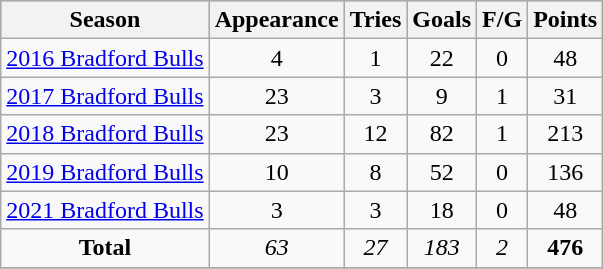<table class="wikitable" style="text-align:center;">
<tr bgcolor=#bdb76b>
<th>Season</th>
<th>Appearance</th>
<th>Tries</th>
<th>Goals</th>
<th>F/G</th>
<th>Points</th>
</tr>
<tr>
<td><a href='#'>2016 Bradford Bulls</a></td>
<td>4</td>
<td>1</td>
<td>22</td>
<td>0</td>
<td>48</td>
</tr>
<tr>
<td><a href='#'>2017 Bradford Bulls</a></td>
<td>23</td>
<td>3</td>
<td>9</td>
<td>1</td>
<td>31</td>
</tr>
<tr>
<td><a href='#'>2018 Bradford Bulls</a></td>
<td>23</td>
<td>12</td>
<td>82</td>
<td>1</td>
<td>213</td>
</tr>
<tr>
<td><a href='#'>2019 Bradford Bulls</a></td>
<td>10</td>
<td>8</td>
<td>52</td>
<td>0</td>
<td>136</td>
</tr>
<tr>
<td><a href='#'>2021 Bradford Bulls</a></td>
<td>3</td>
<td>3</td>
<td>18</td>
<td>0</td>
<td>48</td>
</tr>
<tr>
<td><strong>Total</strong></td>
<td><em>63</em></td>
<td><em>27</em></td>
<td><em>183</em></td>
<td><em>2</em></td>
<td><strong>476</strong></td>
</tr>
<tr>
</tr>
</table>
